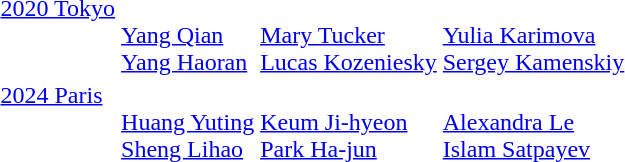<table>
<tr valign="top">
<td><a href='#'>2020 Tokyo</a><br></td>
<td><br><a href='#'>Yang Qian</a><br><a href='#'>Yang Haoran</a></td>
<td><br><a href='#'>Mary Tucker</a><br><a href='#'>Lucas Kozeniesky</a></td>
<td> <br><a href='#'>Yulia Karimova</a><br><a href='#'>Sergey Kamenskiy</a></td>
</tr>
<tr valign="top">
<td><a href='#'>2024 Paris</a><br></td>
<td> <br> <a href='#'>Huang Yuting</a> <br> <a href='#'>Sheng Lihao</a></td>
<td> <br> <a href='#'>Keum Ji-hyeon</a> <br> <a href='#'>Park Ha-jun</a></td>
<td> <br> <a href='#'>Alexandra Le</a> <br> <a href='#'>Islam Satpayev</a></td>
</tr>
<tr>
</tr>
</table>
